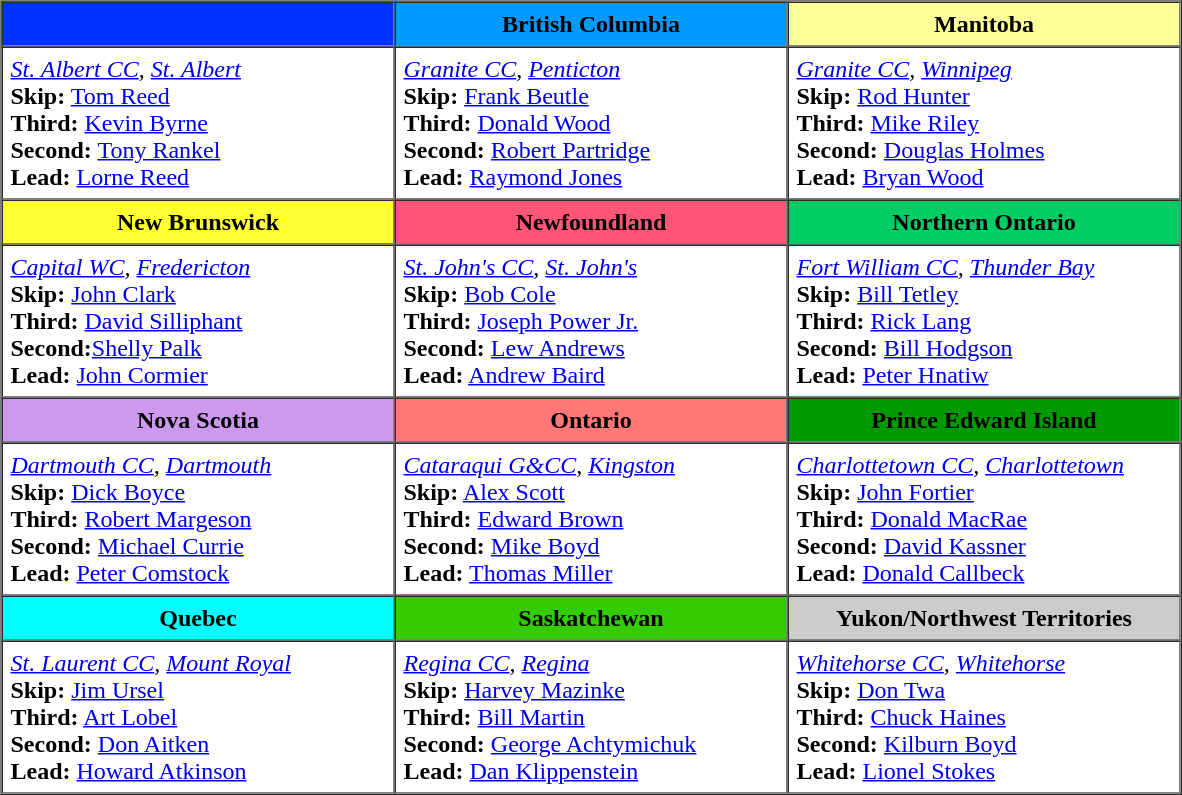<table border=1 cellpadding=5 cellspacing=0>
<tr>
<th style="background:#03f; width:250px;"></th>
<th style="background:#09f; width:250px;">British Columbia</th>
<th style="background:#ff9; width:250px;">Manitoba</th>
</tr>
<tr>
<td><em><a href='#'>St. Albert CC</a>, <a href='#'>St. Albert</a></em><br><strong>Skip:</strong> <a href='#'>Tom Reed</a><br>
<strong>Third:</strong> <a href='#'>Kevin Byrne</a><br>
<strong>Second:</strong> <a href='#'>Tony Rankel</a><br>
<strong>Lead:</strong> <a href='#'>Lorne Reed</a></td>
<td><em><a href='#'>Granite CC</a>, <a href='#'>Penticton</a></em><br><strong>Skip:</strong> <a href='#'>Frank Beutle</a><br>
<strong>Third:</strong> <a href='#'>Donald Wood</a><br>
<strong>Second:</strong> <a href='#'>Robert Partridge</a><br>
<strong>Lead:</strong> <a href='#'>Raymond Jones</a></td>
<td><em><a href='#'>Granite CC</a>, <a href='#'>Winnipeg</a></em><br><strong>Skip:</strong> <a href='#'>Rod Hunter</a><br>
<strong>Third:</strong> <a href='#'>Mike Riley</a><br>
<strong>Second:</strong> <a href='#'>Douglas Holmes</a><br>
<strong>Lead:</strong> <a href='#'>Bryan Wood</a></td>
</tr>
<tr>
<th style="background:#ff3; width:250px;">New Brunswick</th>
<th style="background:#f57; width:250px;">Newfoundland</th>
<th style="background:#0c6; width:250px;">Northern Ontario</th>
</tr>
<tr>
<td><em><a href='#'>Capital WC</a>, <a href='#'>Fredericton</a></em><br><strong>Skip:</strong> <a href='#'>John Clark</a><br>
<strong>Third:</strong> <a href='#'>David Silliphant</a><br>
<strong>Second:</strong><a href='#'>Shelly Palk</a><br>
<strong>Lead:</strong> <a href='#'>John Cormier</a></td>
<td><em><a href='#'>St. John's CC</a>, <a href='#'>St. John's</a></em><br><strong>Skip:</strong> <a href='#'>Bob Cole</a><br>
<strong>Third:</strong> <a href='#'>Joseph Power Jr.</a><br>
<strong>Second:</strong> <a href='#'>Lew Andrews</a><br>
<strong>Lead:</strong> <a href='#'>Andrew Baird</a></td>
<td><em><a href='#'>Fort William CC</a>, <a href='#'>Thunder Bay</a></em><br><strong>Skip:</strong> <a href='#'>Bill Tetley</a><br>
<strong>Third:</strong> <a href='#'>Rick Lang</a><br>
<strong>Second:</strong> <a href='#'>Bill Hodgson</a><br>
<strong>Lead:</strong> <a href='#'>Peter Hnatiw</a></td>
</tr>
<tr>
<th style="background:#c9e; width:250px;">Nova Scotia</th>
<th style="background:#f77; width:250px;">Ontario</th>
<th style="background:#090; width:250px;">Prince Edward Island</th>
</tr>
<tr>
<td><em><a href='#'>Dartmouth CC</a>, <a href='#'>Dartmouth</a></em><br><strong>Skip:</strong> <a href='#'>Dick Boyce</a><br>
<strong>Third:</strong> <a href='#'>Robert Margeson</a><br>
<strong>Second:</strong> <a href='#'>Michael Currie</a><br>
<strong>Lead:</strong> <a href='#'>Peter Comstock</a></td>
<td><em><a href='#'>Cataraqui G&CC</a>, <a href='#'>Kingston</a></em><br><strong>Skip:</strong> <a href='#'>Alex Scott</a><br>
<strong>Third:</strong> <a href='#'>Edward Brown</a><br>
<strong>Second:</strong> <a href='#'>Mike Boyd</a><br>
<strong>Lead:</strong> <a href='#'>Thomas Miller</a></td>
<td><em><a href='#'>Charlottetown CC</a>, <a href='#'>Charlottetown</a></em><br><strong>Skip:</strong> <a href='#'>John Fortier</a><br>
<strong>Third:</strong> <a href='#'>Donald MacRae</a><br>
<strong>Second:</strong> <a href='#'>David Kassner</a><br>
<strong>Lead:</strong> <a href='#'>Donald Callbeck</a></td>
</tr>
<tr>
<th style="background:#0ff; width:250px;">Quebec</th>
<th style="background:#3c0; width:250px;">Saskatchewan</th>
<th style="background:#ccc; width:250px;">Yukon/Northwest Territories</th>
</tr>
<tr>
<td><em><a href='#'>St. Laurent CC</a>, <a href='#'>Mount Royal</a></em><br><strong>Skip:</strong> <a href='#'>Jim Ursel</a><br>
<strong>Third:</strong> <a href='#'>Art Lobel</a><br>
<strong>Second:</strong> <a href='#'>Don Aitken</a><br>
<strong>Lead:</strong> <a href='#'>Howard Atkinson</a></td>
<td><em><a href='#'>Regina CC</a>, <a href='#'>Regina</a></em><br><strong>Skip:</strong> <a href='#'>Harvey Mazinke</a><br>
<strong>Third:</strong> <a href='#'>Bill Martin</a><br>
<strong>Second:</strong> <a href='#'>George Achtymichuk</a><br>
<strong>Lead:</strong> <a href='#'>Dan Klippenstein</a></td>
<td><em><a href='#'>Whitehorse CC</a>, <a href='#'>Whitehorse</a></em><br><strong>Skip:</strong> <a href='#'>Don Twa</a><br>
<strong>Third:</strong> <a href='#'>Chuck Haines</a><br>
<strong>Second:</strong> <a href='#'>Kilburn Boyd</a><br>
<strong>Lead:</strong> <a href='#'>Lionel Stokes</a></td>
</tr>
</table>
